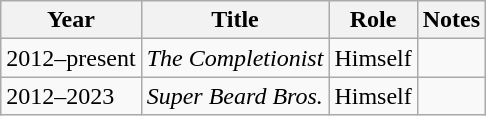<table class="wikitable sortable">
<tr>
<th>Year</th>
<th>Title</th>
<th>Role</th>
<th>Notes</th>
</tr>
<tr>
<td>2012–present</td>
<td><em>The Completionist</em></td>
<td>Himself</td>
<td></td>
</tr>
<tr>
<td>2012–2023</td>
<td><em>Super Beard Bros.</em></td>
<td>Himself</td>
<td></td>
</tr>
</table>
